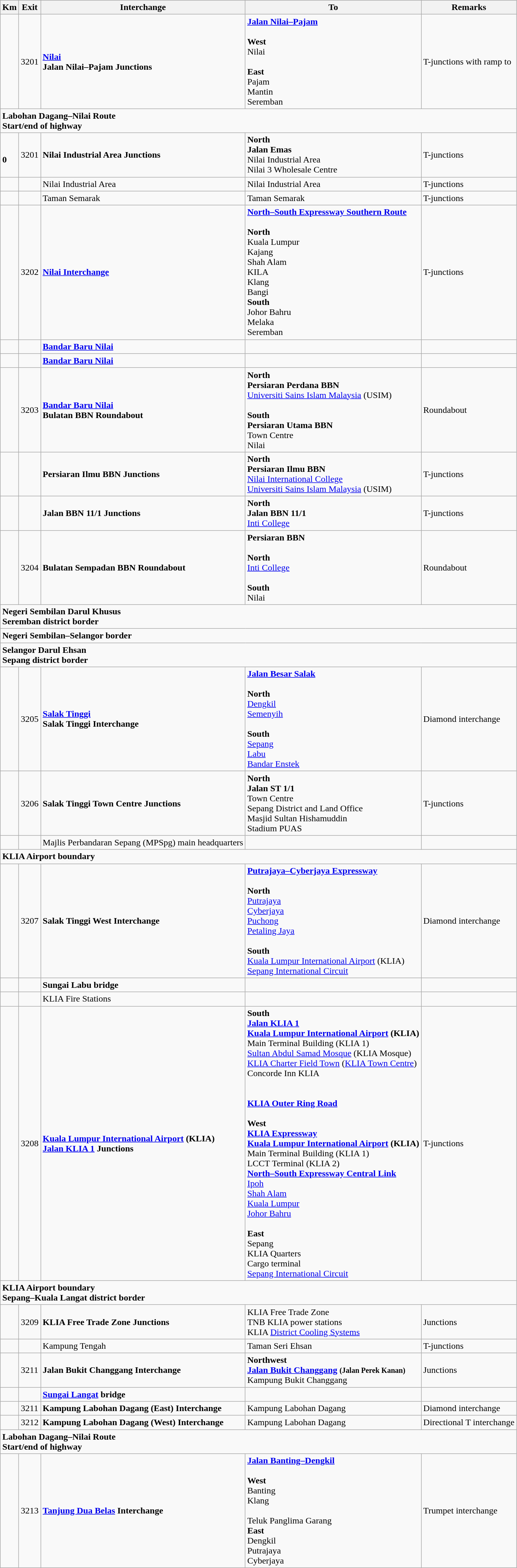<table class="wikitable">
<tr>
<th>Km</th>
<th>Exit</th>
<th>Interchange</th>
<th>To</th>
<th>Remarks</th>
</tr>
<tr>
<td></td>
<td>3201</td>
<td><strong><a href='#'>Nilai</a></strong><br><strong>Jalan Nilai–Pajam Junctions</strong></td>
<td> <strong><a href='#'>Jalan Nilai–Pajam</a></strong><br><br><strong>West</strong><br> Nilai<br><br><strong>East</strong><br> Pajam<br> Mantin<br> Seremban</td>
<td>T-junctions with ramp to </td>
</tr>
<tr>
<td style="width:600px" colspan="6" style="text-align:center; background:blue;"><strong><span> Labohan Dagang–Nilai Route<br>Start/end of highway</span></strong></td>
</tr>
<tr>
<td><br><strong>0</strong></td>
<td>3201</td>
<td><strong>Nilai Industrial Area Junctions</strong></td>
<td><strong>North</strong><br><strong>Jalan Emas</strong><br>Nilai Industrial Area<br>Nilai 3 Wholesale Centre</td>
<td>T-junctions</td>
</tr>
<tr>
<td></td>
<td></td>
<td>Nilai Industrial Area</td>
<td>Nilai Industrial Area</td>
<td>T-junctions</td>
</tr>
<tr>
<td></td>
<td></td>
<td>Taman Semarak</td>
<td>Taman Semarak</td>
<td>T-junctions</td>
</tr>
<tr>
<td></td>
<td>3202</td>
<td><strong><a href='#'>Nilai Interchange</a></strong></td>
<td>  <strong><a href='#'>North–South Expressway Southern Route</a></strong><br><br><strong>North</strong><br>Kuala Lumpur<br>Kajang<br>Shah Alam<br>KILA<br>Klang<br>Bangi<br><strong>South </strong><br>Johor Bahru<br>Melaka<br>Seremban</td>
<td>T-junctions</td>
</tr>
<tr>
<td></td>
<td></td>
<td><strong><a href='#'>Bandar Baru Nilai</a></strong></td>
<td></td>
<td></td>
</tr>
<tr>
<td></td>
<td></td>
<td><strong><a href='#'>Bandar Baru Nilai</a></strong></td>
<td></td>
<td></td>
</tr>
<tr>
<td></td>
<td>3203</td>
<td><strong><a href='#'>Bandar Baru Nilai</a></strong><br><strong>Bulatan BBN Roundabout</strong></td>
<td><strong>North</strong><br><strong>Persiaran Perdana BBN</strong><br><a href='#'>Universiti Sains Islam Malaysia</a> (USIM) <br><br><strong>South </strong><br><strong>Persiaran Utama BBN</strong><br>Town Centre<br>Nilai</td>
<td>Roundabout</td>
</tr>
<tr>
<td></td>
<td></td>
<td><strong>Persiaran Ilmu BBN Junctions</strong></td>
<td><strong>North</strong><br><strong>Persiaran Ilmu BBN</strong><br><a href='#'>Nilai International College</a> <br><a href='#'>Universiti Sains Islam Malaysia</a> (USIM) </td>
<td>T-junctions</td>
</tr>
<tr>
<td></td>
<td></td>
<td><strong>Jalan BBN 11/1 Junctions</strong></td>
<td><strong>North</strong><br><strong>Jalan BBN 11/1</strong><br><a href='#'>Inti College</a></td>
<td>T-junctions</td>
</tr>
<tr>
<td></td>
<td>3204</td>
<td><strong>Bulatan Sempadan BBN Roundabout</strong></td>
<td><strong>Persiaran BBN</strong><br><br><strong>North</strong><br><a href='#'>Inti College</a> <br><br><strong>South</strong><br>Nilai</td>
<td>Roundabout</td>
</tr>
<tr>
<td style="width:600px" colspan="6" style="text-align:center; background:blue;"><strong><span>Negeri Sembilan Darul Khusus<br>Seremban district border</span></strong></td>
</tr>
<tr>
<td style="width:600px" colspan="6" style="text-align:center; background:yellow;"><strong><span>Negeri Sembilan–Selangor border</span></strong></td>
</tr>
<tr>
<td style="width:600px" colspan="6" style="text-align:center; background:blue;"><strong><span>Selangor Darul Ehsan<br>Sepang district border</span></strong></td>
</tr>
<tr>
<td></td>
<td>3205</td>
<td><strong><a href='#'>Salak Tinggi</a></strong><br><strong>Salak Tinggi Interchange</strong></td>
<td> <strong><a href='#'>Jalan Besar Salak</a></strong><br><br><strong>North</strong><br><a href='#'>Dengkil</a><br><a href='#'>Semenyih</a><br><br><strong>South</strong><br><a href='#'>Sepang</a><br><a href='#'>Labu</a><br><a href='#'>Bandar Enstek</a></td>
<td>Diamond interchange</td>
</tr>
<tr>
<td></td>
<td>3206</td>
<td><strong>Salak Tinggi Town Centre Junctions</strong></td>
<td><strong>North</strong><br><strong>Jalan ST 1/1</strong><br>Town Centre<br>Sepang District and Land Office<br>Masjid Sultan Hishamuddin<br>Stadium PUAS</td>
<td>T-junctions</td>
</tr>
<tr>
<td></td>
<td></td>
<td>Majlis Perbandaran Sepang (MPSpg) main headquarters</td>
<td></td>
<td></td>
</tr>
<tr>
<td style="width:600px" colspan="6" style="text-align:center; background:yellow;"><strong><span>KLIA Airport boundary</span></strong></td>
</tr>
<tr>
<td></td>
<td>3207</td>
<td><strong>Salak Tinggi West Interchange</strong></td>
<td> <strong><a href='#'>Putrajaya–Cyberjaya Expressway</a></strong><br><br><strong>North</strong><br> <a href='#'>Putrajaya</a><br> <a href='#'>Cyberjaya</a><br> <a href='#'>Puchong</a><br> <a href='#'>Petaling Jaya</a><br><br><strong>South</strong><br> <a href='#'>Kuala Lumpur International Airport</a> (KLIA) <br> <a href='#'>Sepang International Circuit</a></td>
<td>Diamond interchange</td>
</tr>
<tr>
<td></td>
<td></td>
<td><strong>Sungai Labu bridge</strong></td>
<td></td>
<td></td>
</tr>
<tr>
<td></td>
<td></td>
<td>KLIA Fire Stations</td>
<td></td>
<td></td>
</tr>
<tr>
<td></td>
<td>3208</td>
<td><strong><a href='#'>Kuala Lumpur International Airport</a> (KLIA)</strong> <br> <strong><a href='#'>Jalan KLIA 1</a> Junctions</strong></td>
<td><strong>South </strong><br> <strong><a href='#'>Jalan KLIA 1</a></strong><br> <strong><a href='#'>Kuala Lumpur International Airport</a> (KLIA)</strong> <br> Main Terminal Building (KLIA 1) <br><a href='#'>Sultan Abdul Samad Mosque</a> (KLIA Mosque)<br><a href='#'>KLIA Charter Field Town</a> (<a href='#'>KLIA Town Centre</a>)<br>Concorde Inn KLIA<br><br><br> <strong><a href='#'>KLIA Outer Ring Road</a></strong><br><br><strong>West</strong><br> <strong><a href='#'>KLIA Expressway</a></strong><br> <strong><a href='#'>Kuala Lumpur International Airport</a> (KLIA)</strong> <br> Main Terminal Building (KLIA 1) <br> LCCT Terminal (KLIA 2) <br>  <strong><a href='#'>North–South Expressway Central Link</a></strong><br><a href='#'>Ipoh</a><br><a href='#'>Shah Alam</a><br><a href='#'>Kuala Lumpur</a><br><a href='#'>Johor Bahru</a><br><br><strong>East</strong><br> Sepang<br> KLIA Quarters<br> Cargo terminal<br> <a href='#'>Sepang International Circuit</a></td>
<td>T-junctions</td>
</tr>
<tr>
<td style="width:600px" colspan="6" style="text-align:center; background:yellow;"><strong><span>KLIA Airport boundary<br>Sepang–Kuala Langat district border</span></strong></td>
</tr>
<tr>
<td></td>
<td>3209</td>
<td><strong>KLIA Free Trade Zone Junctions</strong></td>
<td>KLIA Free Trade Zone<br>TNB KLIA power stations<br>KLIA <a href='#'>District Cooling Systems</a></td>
<td>Junctions</td>
</tr>
<tr>
<td></td>
<td></td>
<td>Kampung Tengah</td>
<td>Taman Seri Ehsan</td>
<td>T-junctions</td>
</tr>
<tr>
<td></td>
<td>3211</td>
<td><strong>Jalan Bukit Changgang Interchange</strong></td>
<td><strong>Northwest</strong><br> <strong><a href='#'>Jalan Bukit Changgang</a></strong> <small><strong>(Jalan Perek Kanan)</strong></small><br>Kampung Bukit Changgang</td>
<td>Junctions</td>
</tr>
<tr>
<td></td>
<td></td>
<td><strong><a href='#'>Sungai Langat</a> bridge</strong></td>
<td></td>
<td></td>
</tr>
<tr>
<td></td>
<td>3211</td>
<td><strong>Kampung Labohan Dagang (East) Interchange</strong></td>
<td>Kampung Labohan Dagang</td>
<td>Diamond interchange</td>
</tr>
<tr>
<td></td>
<td>3212</td>
<td><strong>Kampung Labohan Dagang (West) Interchange</strong></td>
<td>Kampung Labohan Dagang</td>
<td>Directional T interchange</td>
</tr>
<tr>
<td style="width:600px" colspan="6" style="text-align:center; background:blue;"><strong><span> Labohan Dagang–Nilai Route<br>Start/end of highway</span></strong></td>
</tr>
<tr>
<td></td>
<td>3213</td>
<td><strong><a href='#'>Tanjung Dua Belas</a> Interchange</strong></td>
<td> <strong><a href='#'>Jalan Banting–Dengkil</a></strong><br><br><strong>West</strong><br> Banting<br> Klang<br><br>Teluk Panglima Garang<br><strong>East</strong><br> Dengkil<br> Putrajaya<br> Cyberjaya</td>
<td>Trumpet interchange</td>
</tr>
</table>
